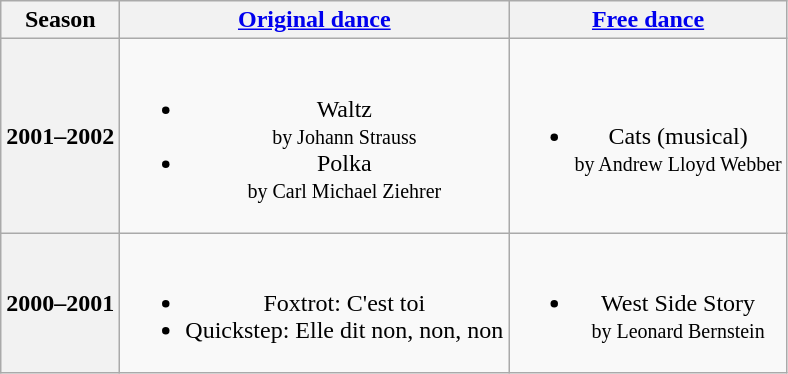<table class=wikitable style=text-align:center>
<tr>
<th>Season</th>
<th><a href='#'>Original dance</a></th>
<th><a href='#'>Free dance</a></th>
</tr>
<tr>
<th>2001–2002 <br> </th>
<td><br><ul><li>Waltz <br><small> by Johann Strauss </small></li><li>Polka <br><small> by Carl Michael Ziehrer </small></li></ul></td>
<td><br><ul><li>Cats (musical) <br><small> by Andrew Lloyd Webber </small></li></ul></td>
</tr>
<tr>
<th>2000–2001 <br> </th>
<td><br><ul><li>Foxtrot: C'est toi</li><li>Quickstep: Elle dit non, non, non</li></ul></td>
<td><br><ul><li>West Side Story <br><small> by Leonard Bernstein </small></li></ul></td>
</tr>
</table>
